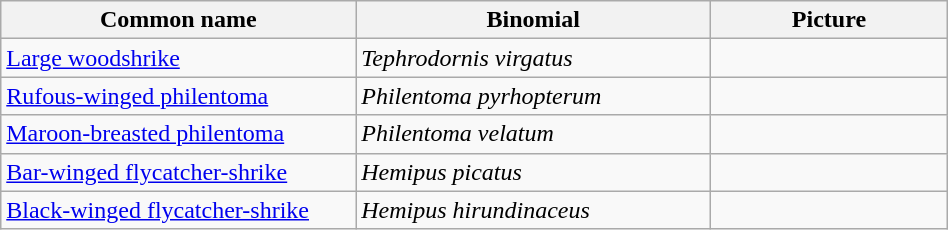<table width=50% class="wikitable">
<tr>
<th width=30%>Common name</th>
<th width=30%>Binomial</th>
<th width=20%>Picture</th>
</tr>
<tr>
<td><a href='#'>Large woodshrike</a></td>
<td><em>Tephrodornis virgatus</em></td>
<td></td>
</tr>
<tr>
<td><a href='#'>Rufous-winged philentoma</a></td>
<td><em>Philentoma pyrhopterum</em></td>
<td></td>
</tr>
<tr>
<td><a href='#'>Maroon-breasted philentoma</a></td>
<td><em>Philentoma velatum</em></td>
<td></td>
</tr>
<tr>
<td><a href='#'>Bar-winged flycatcher-shrike</a></td>
<td><em>Hemipus picatus</em></td>
<td></td>
</tr>
<tr>
<td><a href='#'>Black-winged flycatcher-shrike</a></td>
<td><em>Hemipus hirundinaceus</em></td>
<td></td>
</tr>
</table>
